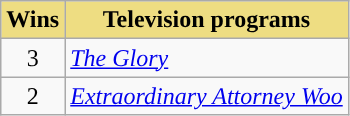<table class="wikitable" align="center">
<tr>
<th style="background:#EEDD82; text-align:center">Wins</th>
<th style="background:#EEDD82; text-align:center">Television programs</th>
</tr>
<tr>
<td style="text-align:center">3</td>
<td><em><a href='#'>The Glory</a></em></td>
</tr>
<tr>
<td style="text-align:center">2</td>
<td><em><a href='#'>Extraordinary Attorney Woo</a></em></td>
</tr>
</table>
